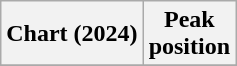<table class="wikitable plainrowheaders" style="text-align:center">
<tr>
<th scope="col">Chart (2024)</th>
<th scope="col">Peak<br>position</th>
</tr>
<tr>
</tr>
</table>
